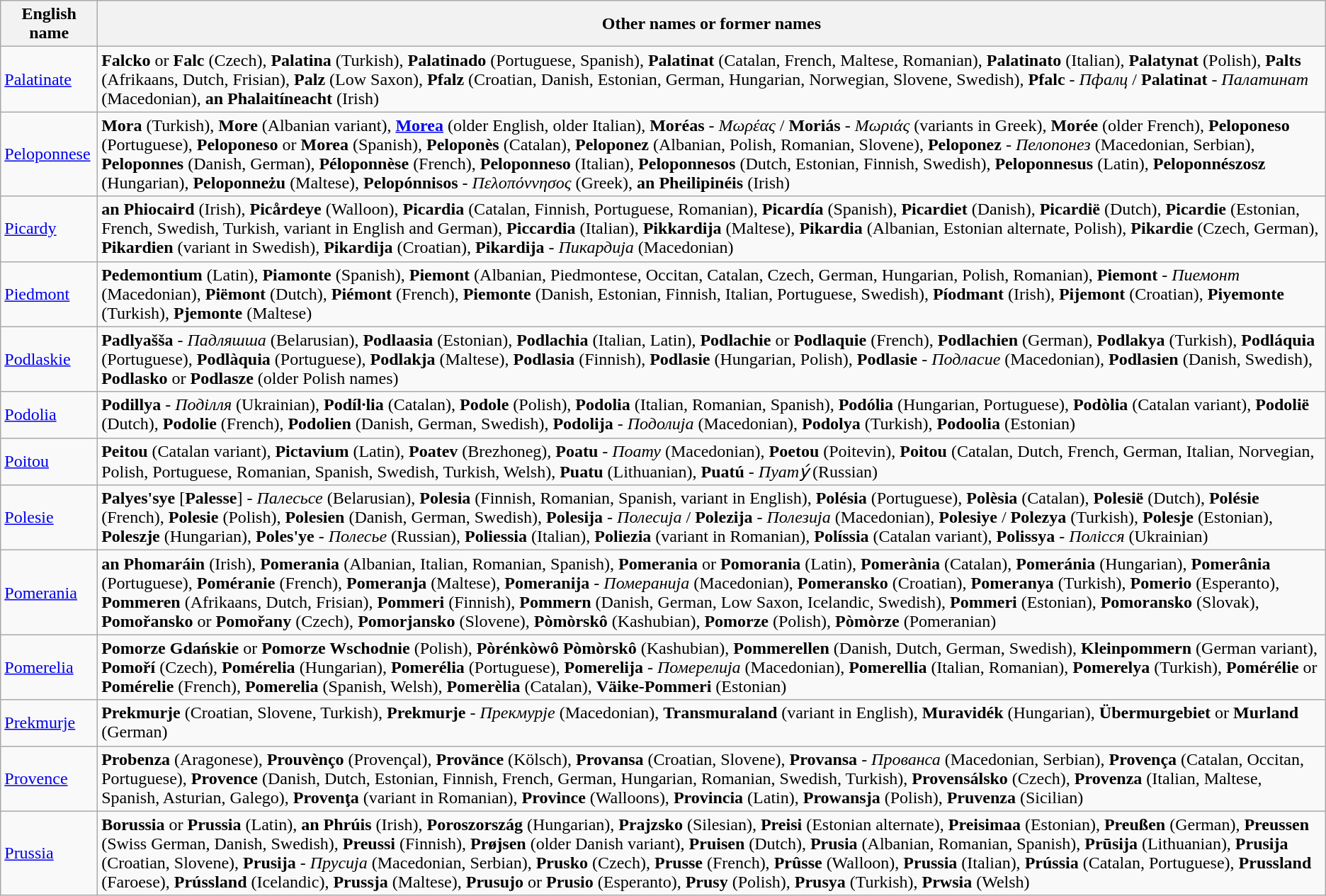<table class="wikitable">
<tr>
<th>English name</th>
<th>Other names or former names</th>
</tr>
<tr>
<td><a href='#'>Palatinate</a></td>
<td><strong>Falcko</strong> or <strong>Falc</strong> (Czech), <strong>Palatina</strong> (Turkish), <strong>Palatinado</strong> (Portuguese, Spanish), <strong>Palatinat</strong> (Catalan, French, Maltese, Romanian), <strong>Palatinato</strong> (Italian), <strong>Palatynat</strong> (Polish), <strong>Palts</strong> (Afrikaans, Dutch, Frisian), <strong>Palz</strong> (Low Saxon), <strong>Pfalz</strong> (Croatian, Danish, Estonian, German, Hungarian, Norwegian, Slovene, Swedish), <strong>Pfalc</strong> - <em>Пфалц</em> / <strong>Palatinat</strong> - <em>Палатинат</em> (Macedonian), <strong>an Phalaitíneacht</strong> (Irish)</td>
</tr>
<tr>
<td><a href='#'>Peloponnese</a></td>
<td><strong>Mora</strong> (Turkish), <strong>More</strong> (Albanian variant), <strong><a href='#'>Morea</a></strong> (older English, older Italian), <strong>Moréas</strong> - <em>Μωρέας</em> / <strong>Moriás</strong> - <em>Μωριάς</em> (variants in Greek), <strong>Morée</strong> (older French), <strong>Peloponeso</strong> (Portuguese), <strong>Peloponeso</strong> or <strong>Morea</strong> (Spanish), <strong>Peloponès</strong> (Catalan), <strong>Peloponez</strong> (Albanian, Polish, Romanian, Slovene), <strong>Peloponez</strong> - <em>Пелопонез</em> (Macedonian, Serbian), <strong>Peloponnes</strong> (Danish, German), <strong>Péloponnèse</strong> (French), <strong>Peloponneso</strong> (Italian), <strong>Peloponnesos</strong> (Dutch, Estonian, Finnish, Swedish), <strong>Peloponnesus</strong> (Latin), <strong>Peloponnészosz</strong> (Hungarian), <strong>Peloponneżu</strong> (Maltese), <strong>Pelopónnisos</strong> - <em>Πελοπόννησος</em> (Greek), <strong>an Pheilipinéis</strong> (Irish)</td>
</tr>
<tr>
<td><a href='#'>Picardy</a></td>
<td><strong>an Phiocaird</strong> (Irish), <strong>Picårdeye</strong> (Walloon), <strong>Picardia</strong> (Catalan, Finnish, Portuguese, Romanian), <strong>Picardía</strong> (Spanish), <strong>Picardiet</strong> (Danish), <strong>Picardië</strong> (Dutch), <strong>Picardie</strong> (Estonian, French, Swedish, Turkish, variant in English and German), <strong>Piccardia</strong> (Italian), <strong>Pikkardija</strong> (Maltese), <strong>Pikardia</strong> (Albanian, Estonian alternate, Polish), <strong>Pikardie</strong> (Czech, German), <strong>Pikardien</strong> (variant in Swedish), <strong>Pikardija</strong> (Croatian), <strong>Pikardija</strong> - <em>Пикардија</em> (Macedonian)</td>
</tr>
<tr>
<td><a href='#'>Piedmont</a></td>
<td><strong>Pedemontium</strong> (Latin), <strong>Piamonte</strong> (Spanish), <strong>Piemont</strong> (Albanian, Piedmontese, Occitan, Catalan, Czech, German, Hungarian, Polish, Romanian), <strong>Piemont</strong> - <em>Пиемонт</em> (Macedonian), <strong>Piëmont</strong> (Dutch), <strong>Piémont</strong> (French), <strong>Piemonte</strong> (Danish, Estonian, Finnish, Italian, Portuguese, Swedish), <strong>Píodmant</strong> (Irish), <strong>Pijemont</strong> (Croatian), <strong>Piyemonte</strong> (Turkish), <strong>Pjemonte</strong> (Maltese)</td>
</tr>
<tr>
<td><a href='#'>Podlaskie</a></td>
<td><strong>Padlyašša</strong> - <em>Падляшша</em> (Belarusian), <strong>Podlaasia</strong> (Estonian), <strong>Podlachia</strong> (Italian, Latin), <strong>Podlachie</strong> or <strong>Podlaquie</strong> (French), <strong>Podlachien</strong> (German), <strong>Podlakya</strong> (Turkish), <strong>Podláquia</strong> (Portuguese), <strong>Podlàquia</strong> (Portuguese), <strong>Podlakja</strong> (Maltese), <strong>Podlasia</strong> (Finnish), <strong>Podlasie</strong> (Hungarian, Polish), <strong>Podlasie</strong> - <em>Подласие</em> (Macedonian), <strong>Podlasien</strong> (Danish, Swedish), <strong>Podlasko</strong> or <strong>Podlasze</strong> (older Polish names)</td>
</tr>
<tr>
<td><a href='#'>Podolia</a></td>
<td><strong>Podillya</strong> - <em>Поділля</em> (Ukrainian), <strong>Podíl·lia</strong> (Catalan), <strong>Podole</strong> (Polish), <strong>Podolia</strong> (Italian, Romanian, Spanish), <strong>Podólia</strong> (Hungarian, Portuguese), <strong>Podòlia</strong> (Catalan variant), <strong>Podolië</strong> (Dutch), <strong>Podolie</strong> (French), <strong>Podolien</strong> (Danish, German, Swedish), <strong>Podoliјa</strong> - <em>Подолија</em> (Macedonian), <strong>Podolya</strong> (Turkish), <strong>Podoolia</strong> (Estonian)</td>
</tr>
<tr>
<td><a href='#'>Poitou</a></td>
<td><strong>Peitou</strong> (Catalan variant), <strong>Pictavium</strong> (Latin), <strong>Poatev</strong> (Brezhoneg), <strong>Poatu</strong> - <em>Поату</em> (Macedonian), <strong>Poetou</strong> (Poitevin), <strong>Poitou</strong> (Catalan, Dutch, French, German, Italian, Norvegian, Polish, Portuguese, Romanian, Spanish, Swedish, Turkish, Welsh), <strong>Puatu</strong> (Lithuanian), <strong>Puatú</strong> - <em>Пуату́</em> (Russian)</td>
</tr>
<tr>
<td><a href='#'>Polesie</a></td>
<td><strong>Palyes'sye</strong> [<strong>Palesse</strong>] - <em>Палесьсе</em> (Belarusian), <strong>Polesia</strong> (Finnish, Romanian, Spanish, variant in English), <strong>Polésia</strong> (Portuguese), <strong>Polèsia</strong> (Catalan), <strong>Polesië</strong> (Dutch), <strong>Polésie</strong> (French), <strong>Polesie</strong> (Polish), <strong>Polesien</strong> (Danish, German, Swedish), <strong>Polesija</strong> - <em>Полесија</em> / <strong>Polezija</strong> - <em>Полезија</em> (Macedonian), <strong>Polesiye</strong> / <strong>Polezya</strong> (Turkish), <strong>Polesje</strong> (Estonian), <strong>Poleszje</strong> (Hungarian), <strong>Poles'ye</strong> - <em>Полесье</em> (Russian), <strong>Poliessia</strong> (Italian), <strong>Poliezia</strong> (variant in Romanian), <strong>Políssia</strong> (Catalan variant), <strong>Polissya</strong> - <em>Полісся</em> (Ukrainian)</td>
</tr>
<tr>
<td><a href='#'>Pomerania</a></td>
<td><strong>an Phomaráin</strong> (Irish), <strong>Pomerania</strong> (Albanian, Italian, Romanian, Spanish), <strong>Pomerania</strong> or <strong>Pomorania</strong> (Latin), <strong>Pomerània</strong> (Catalan), <strong>Pomeránia</strong> (Hungarian), <strong>Pomerânia</strong> (Portuguese), <strong>Poméranie</strong> (French), <strong>Pomeranja</strong> (Maltese), <strong>Pomeranija</strong> - <em>Померанија</em> (Macedonian), <strong>Pomeransko</strong> (Croatian), <strong>Pomeranya</strong> (Turkish), <strong>Pomerio</strong> (Esperanto), <strong>Pommeren</strong> (Afrikaans, Dutch, Frisian), <strong>Pommeri</strong> (Finnish), <strong>Pommern</strong> (Danish, German, Low Saxon, Icelandic, Swedish), <strong>Pommeri</strong> (Estonian), <strong>Pomoransko</strong> (Slovak), <strong>Pomořansko</strong> or <strong>Pomořany</strong> (Czech), <strong>Pomorjansko</strong> (Slovene), <strong>Pòmòrskô</strong> (Kashubian), <strong>Pomorze</strong> (Polish), <strong>Pòmòrze</strong> (Pomeranian)</td>
</tr>
<tr>
<td><a href='#'>Pomerelia</a></td>
<td><strong>Pomorze Gdańskie</strong> or <strong>Pomorze Wschodnie</strong> (Polish), <strong>Pòrénkòwô Pòmòrskô</strong> (Kashubian), <strong>Pommerellen</strong> (Danish, Dutch, German, Swedish), <strong>Kleinpommern</strong> (German variant), <strong>Pomoří</strong> (Czech), <strong>Pomérelia</strong> (Hungarian), <strong>Pomerélia</strong> (Portuguese), <strong>Pomerelija</strong> - <em>Померелија</em> (Macedonian), <strong>Pomerellia</strong> (Italian, Romanian), <strong>Pomerelya</strong> (Turkish), <strong>Pomérélie</strong> or <strong>Pomérelie</strong> (French), <strong>Pomerelia</strong> (Spanish, Welsh), <strong>Pomerèlia</strong> (Catalan), <strong>Väike-Pommeri</strong> (Estonian)</td>
</tr>
<tr>
<td><a href='#'>Prekmurje</a></td>
<td><strong>Prekmurje</strong> (Croatian, Slovene, Turkish), <strong>Prekmurje</strong> - <em>Прекмурје</em> (Macedonian), <strong>Transmuraland</strong> (variant in English), <strong>Muravidék</strong> (Hungarian), <strong>Übermurgebiet</strong> or <strong>Murland</strong> (German)</td>
</tr>
<tr>
<td><a href='#'>Provence</a></td>
<td><strong>Probenza</strong> (Aragonese), <strong>Prouvènço</strong> (Provençal), <strong>Provänce</strong> (Kölsch), <strong>Provansa</strong> (Croatian, Slovene), <strong>Provansa</strong> - <em>Прованса</em> (Macedonian, Serbian), <strong>Provença</strong> (Catalan, Occitan, Portuguese), <strong>Provence</strong> (Danish, Dutch, Estonian, Finnish, French, German, Hungarian, Romanian, Swedish, Turkish), <strong>Provensálsko</strong> (Czech), <strong>Provenza</strong> (Italian, Maltese, Spanish, Asturian, Galego), <strong>Provenţa</strong> (variant in Romanian), <strong>Province</strong> (Walloons), <strong>Provincia</strong> (Latin), <strong>Prowansja</strong> (Polish), <strong>Pruvenza</strong> (Sicilian)</td>
</tr>
<tr>
<td><a href='#'>Prussia</a></td>
<td><strong>Borussia</strong> or <strong>Prussia</strong> (Latin), <strong>an Phrúis</strong> (Irish), <strong>Poroszország</strong> (Hungarian), <strong>Prajzsko</strong> (Silesian), <strong>Preisi</strong> (Estonian alternate), <strong>Preisimaa</strong> (Estonian), <strong>Preußen</strong> (German), <strong>Preussen</strong> (Swiss German, Danish, Swedish), <strong>Preussi</strong> (Finnish), <strong>Prøjsen</strong> (older Danish variant), <strong>Pruisen</strong> (Dutch), <strong>Prusia</strong> (Albanian, Romanian, Spanish), <strong>Prūsija</strong> (Lithuanian), <strong>Prusija</strong> (Croatian, Slovene), <strong>Prusija</strong> - <em>Прусија</em> (Macedonian, Serbian), <strong>Prusko</strong> (Czech), <strong>Prusse</strong> (French), <strong>Prûsse</strong> (Walloon), <strong>Prussia</strong> (Italian), <strong>Prússia</strong> (Catalan, Portuguese), <strong>Prussland</strong> (Faroese), <strong>Prússland</strong> (Icelandic), <strong>Prussja</strong> (Maltese), <strong>Prusujo</strong> or <strong>Prusio</strong> (Esperanto), <strong>Prusy</strong> (Polish), <strong>Prusya</strong> (Turkish), <strong>Prwsia</strong> (Welsh)</td>
</tr>
</table>
